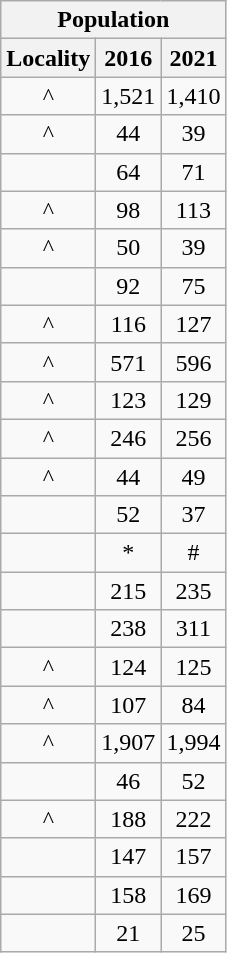<table class="wikitable" style="text-align:center;">
<tr>
<th colspan="3" style="text-align:center;  font-weight:bold">Population</th>
</tr>
<tr>
<th style="text-align:center; background:  font-weight:bold">Locality</th>
<th style="text-align:center; background:  font-weight:bold"><strong>2016</strong></th>
<th style="text-align:center; background:  font-weight:bold"><strong>2021</strong></th>
</tr>
<tr>
<td>^</td>
<td>1,521</td>
<td>1,410</td>
</tr>
<tr>
<td>^</td>
<td>44</td>
<td>39</td>
</tr>
<tr>
<td></td>
<td>64</td>
<td>71</td>
</tr>
<tr>
<td>^</td>
<td>98</td>
<td>113</td>
</tr>
<tr>
<td>^</td>
<td>50</td>
<td>39</td>
</tr>
<tr>
<td></td>
<td>92</td>
<td>75</td>
</tr>
<tr>
<td>^</td>
<td>116</td>
<td>127</td>
</tr>
<tr>
<td>^</td>
<td>571</td>
<td>596</td>
</tr>
<tr>
<td>^</td>
<td>123</td>
<td>129</td>
</tr>
<tr>
<td>^</td>
<td>246</td>
<td>256</td>
</tr>
<tr>
<td>^</td>
<td>44</td>
<td>49</td>
</tr>
<tr>
<td></td>
<td>52</td>
<td>37</td>
</tr>
<tr>
<td></td>
<td>*</td>
<td>#</td>
</tr>
<tr>
<td></td>
<td>215</td>
<td>235</td>
</tr>
<tr>
<td></td>
<td>238</td>
<td>311</td>
</tr>
<tr>
<td>^</td>
<td>124</td>
<td>125</td>
</tr>
<tr>
<td>^</td>
<td>107</td>
<td>84</td>
</tr>
<tr>
<td>^</td>
<td>1,907</td>
<td>1,994</td>
</tr>
<tr>
<td></td>
<td>46</td>
<td>52</td>
</tr>
<tr>
<td>^</td>
<td>188</td>
<td>222</td>
</tr>
<tr>
<td></td>
<td>147</td>
<td>157</td>
</tr>
<tr>
<td></td>
<td>158</td>
<td>169</td>
</tr>
<tr>
<td></td>
<td>21</td>
<td>25</td>
</tr>
</table>
